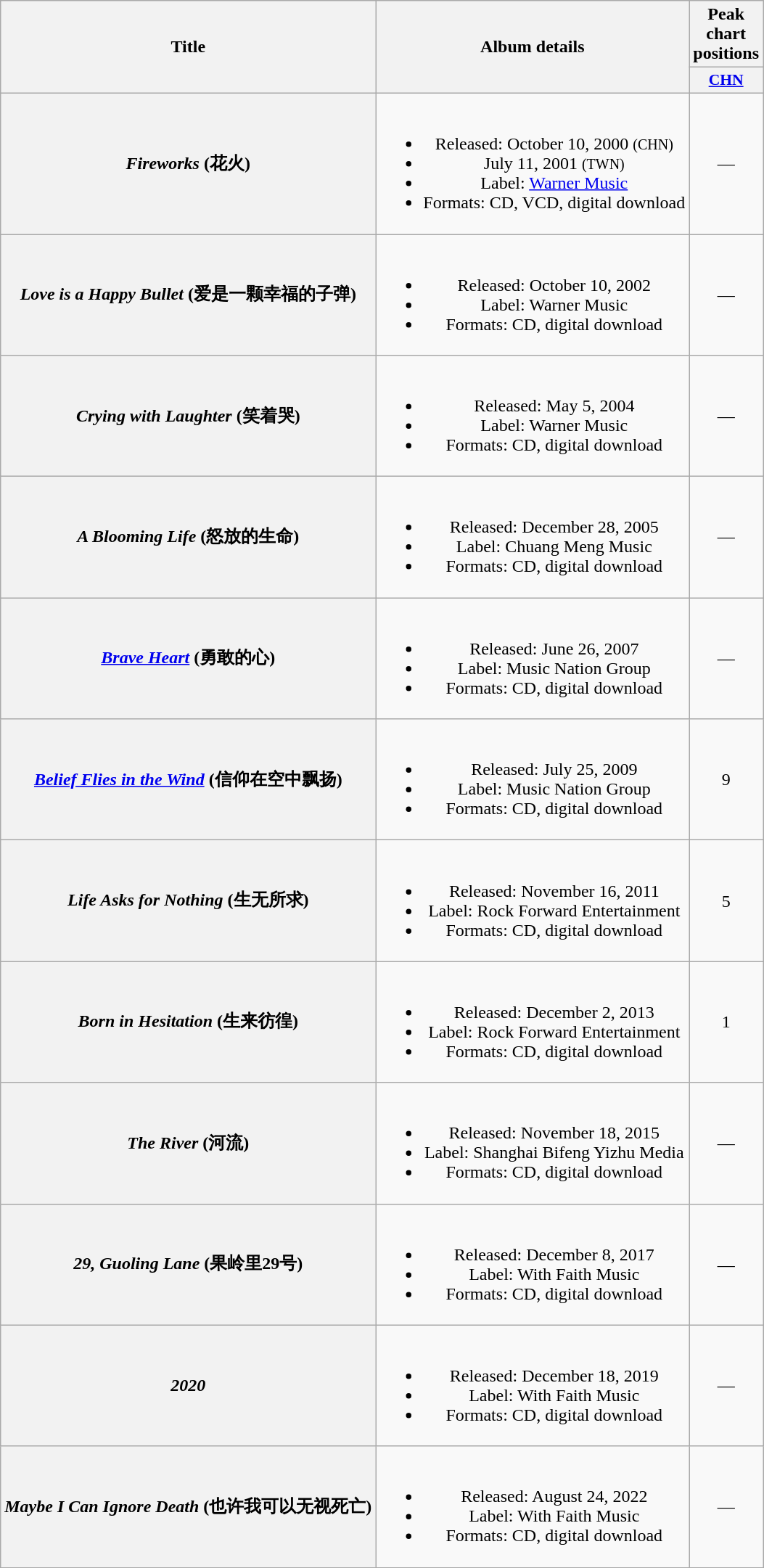<table class="wikitable plainrowheaders" style="text-align:center;">
<tr>
<th rowspan="2">Title</th>
<th rowspan="2">Album details</th>
<th rowspan="1">Peak chart positions</th>
</tr>
<tr>
<th scope="col" style="width:3em;font-size:90%;"><a href='#'>CHN</a><br></th>
</tr>
<tr>
<th scope="row"><em>Fireworks</em> (花火)</th>
<td><br><ul><li>Released: October 10, 2000 <small>(CHN)</small></li><li>July 11, 2001 <small>(TWN)</small></li><li>Label: <a href='#'>Warner Music</a></li><li>Formats: CD, VCD, digital download</li></ul></td>
<td>—</td>
</tr>
<tr>
<th scope="row"><em>Love is a Happy Bullet</em> (爱是一颗幸福的子弹)</th>
<td><br><ul><li>Released: October 10, 2002</li><li>Label: Warner Music</li><li>Formats: CD, digital download</li></ul></td>
<td>—</td>
</tr>
<tr>
<th scope="row"><em>Crying with Laughter</em> (笑着哭)</th>
<td><br><ul><li>Released: May 5, 2004</li><li>Label: Warner Music</li><li>Formats: CD, digital download</li></ul></td>
<td>—</td>
</tr>
<tr>
<th scope="row"><em>A Blooming Life</em> (怒放的生命)</th>
<td><br><ul><li>Released: December 28, 2005</li><li>Label: Chuang Meng Music</li><li>Formats: CD, digital download</li></ul></td>
<td>—</td>
</tr>
<tr>
<th scope="row"><a href='#'><em>Brave Heart</em></a> (勇敢的心)</th>
<td><br><ul><li>Released: June 26, 2007</li><li>Label: Music Nation Group</li><li>Formats: CD, digital download</li></ul></td>
<td>—</td>
</tr>
<tr>
<th scope="row"><em><a href='#'>Belief Flies in the Wind</a></em> (信仰在空中飘扬)</th>
<td><br><ul><li>Released: July 25, 2009</li><li>Label: Music Nation Group</li><li>Formats: CD, digital download</li></ul></td>
<td>9</td>
</tr>
<tr>
<th scope="row"><em>Life Asks for Nothing</em> (生无所求)</th>
<td><br><ul><li>Released: November 16, 2011</li><li>Label: Rock Forward Entertainment</li><li>Formats: CD, digital download</li></ul></td>
<td>5</td>
</tr>
<tr>
<th scope="row"><em>Born in Hesitation</em> (生来彷徨)</th>
<td><br><ul><li>Released: December 2, 2013</li><li>Label: Rock Forward Entertainment</li><li>Formats: CD, digital download</li></ul></td>
<td>1</td>
</tr>
<tr>
<th scope="row"><em>The River</em> (河流)</th>
<td><br><ul><li>Released: November 18, 2015</li><li>Label: Shanghai Bifeng Yizhu Media</li><li>Formats: CD, digital download</li></ul></td>
<td>—</td>
</tr>
<tr>
<th scope="row"><em>29, Guoling Lane</em> (果岭里29号)</th>
<td><br><ul><li>Released: December 8, 2017</li><li>Label: With Faith Music</li><li>Formats: CD, digital download</li></ul></td>
<td>—</td>
</tr>
<tr>
<th scope="row"><em>2020</em></th>
<td><br><ul><li>Released: December 18, 2019</li><li>Label: With Faith Music</li><li>Formats: CD, digital download</li></ul></td>
<td>—</td>
</tr>
<tr>
<th scope="row"><em>Maybe I Can Ignore Death</em> (也许我可以无视死亡)</th>
<td><br><ul><li>Released: August 24, 2022</li><li>Label: With Faith Music</li><li>Formats: CD, digital download</li></ul></td>
<td>—</td>
</tr>
</table>
